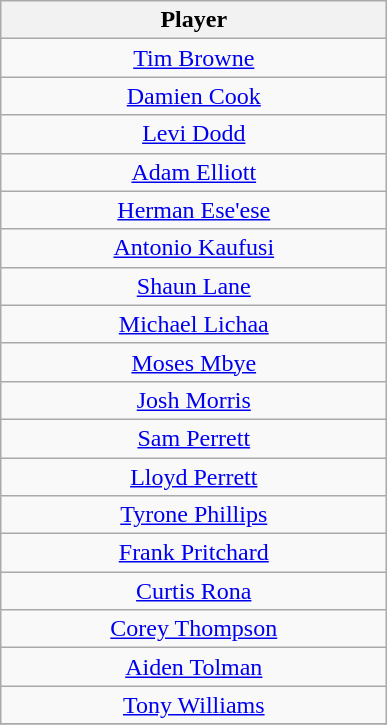<table class="wikitable" style="text-align: center;">
<tr>
<th style="width:250px;">Player</th>
</tr>
<tr>
<td><a href='#'>Tim Browne</a></td>
</tr>
<tr>
<td><a href='#'>Damien Cook</a></td>
</tr>
<tr>
<td><a href='#'>Levi Dodd</a></td>
</tr>
<tr>
<td><a href='#'>Adam Elliott</a></td>
</tr>
<tr>
<td><a href='#'>Herman Ese'ese</a></td>
</tr>
<tr>
<td><a href='#'>Antonio Kaufusi</a></td>
</tr>
<tr>
<td><a href='#'>Shaun Lane</a></td>
</tr>
<tr>
<td><a href='#'>Michael Lichaa</a></td>
</tr>
<tr>
<td><a href='#'>Moses Mbye</a></td>
</tr>
<tr>
<td><a href='#'>Josh Morris</a></td>
</tr>
<tr>
<td><a href='#'>Sam Perrett</a></td>
</tr>
<tr>
<td><a href='#'>Lloyd Perrett</a></td>
</tr>
<tr>
<td><a href='#'>Tyrone Phillips</a></td>
</tr>
<tr>
<td><a href='#'>Frank Pritchard</a></td>
</tr>
<tr>
<td><a href='#'>Curtis Rona</a></td>
</tr>
<tr>
<td><a href='#'>Corey Thompson</a></td>
</tr>
<tr>
<td><a href='#'>Aiden Tolman</a></td>
</tr>
<tr>
<td><a href='#'>Tony Williams</a></td>
</tr>
<tr>
</tr>
</table>
